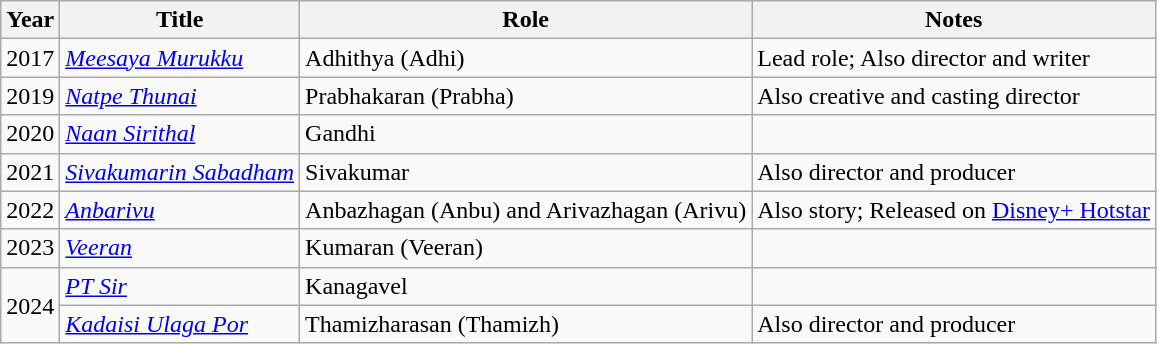<table class="wikitable sortable">
<tr>
<th>Year</th>
<th>Title</th>
<th>Role</th>
<th>Notes</th>
</tr>
<tr>
<td>2017</td>
<td><em><a href='#'>Meesaya Murukku</a></em></td>
<td>Adhithya (Adhi)</td>
<td>Lead role; Also director and writer</td>
</tr>
<tr>
<td>2019</td>
<td><em><a href='#'>Natpe Thunai</a></em></td>
<td>Prabhakaran (Prabha)</td>
<td>Also creative and casting director</td>
</tr>
<tr>
<td>2020</td>
<td><em><a href='#'>Naan Sirithal</a></em></td>
<td>Gandhi</td>
<td></td>
</tr>
<tr>
<td>2021</td>
<td><em><a href='#'>Sivakumarin Sabadham</a></em></td>
<td>Sivakumar</td>
<td>Also director and producer</td>
</tr>
<tr>
<td>2022</td>
<td><em><a href='#'>Anbarivu</a></em></td>
<td>Anbazhagan (Anbu) and Arivazhagan (Arivu)</td>
<td>Also story; Released on <a href='#'>Disney+ Hotstar</a></td>
</tr>
<tr>
<td>2023</td>
<td><em><a href='#'>Veeran</a></em></td>
<td>Kumaran (Veeran)</td>
<td></td>
</tr>
<tr>
<td rowspan="2">2024</td>
<td><em><a href='#'>PT Sir</a></em></td>
<td>Kanagavel</td>
<td></td>
</tr>
<tr>
<td><em><a href='#'>Kadaisi Ulaga Por</a></em></td>
<td>Thamizharasan (Thamizh)</td>
<td>Also director and producer</td>
</tr>
</table>
